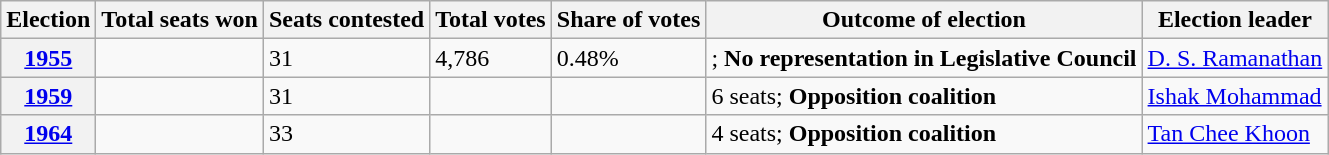<table class="wikitable">
<tr>
<th>Election</th>
<th>Total seats won</th>
<th>Seats contested</th>
<th>Total votes</th>
<th>Share of votes</th>
<th>Outcome of election</th>
<th>Election leader</th>
</tr>
<tr>
<th><a href='#'>1955</a></th>
<td></td>
<td>31</td>
<td>4,786</td>
<td>0.48%</td>
<td>; <strong>No representation in Legislative Council</strong></td>
<td><a href='#'>D. S. Ramanathan</a></td>
</tr>
<tr>
<th><a href='#'>1959</a></th>
<td></td>
<td>31</td>
<td></td>
<td></td>
<td>6 seats; <strong>Opposition coalition</strong><br></td>
<td><a href='#'>Ishak Mohammad</a></td>
</tr>
<tr>
<th><a href='#'>1964</a></th>
<td></td>
<td>33</td>
<td></td>
<td></td>
<td>4 seats; <strong>Opposition coalition</strong><br></td>
<td><a href='#'>Tan Chee Khoon</a></td>
</tr>
</table>
